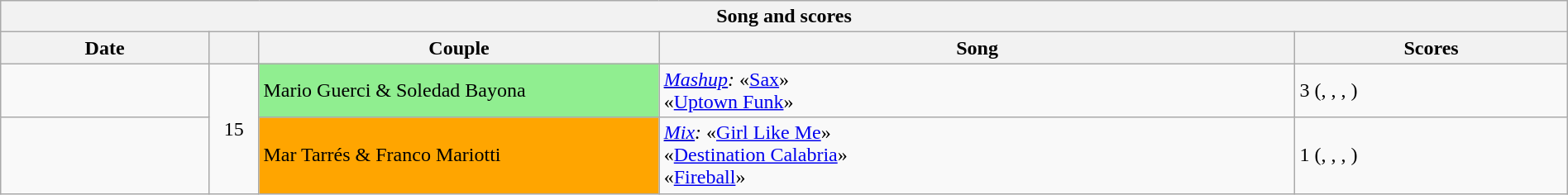<table class="wikitable collapsible collapsed" style="text-align: align; width: 100%">
<tr>
<th colspan="11" style="with: 100%" align="center">Song and scores</th>
</tr>
<tr>
<th width=90>Date</th>
<th width=15></th>
<th width=180>Couple</th>
<th width=290>Song</th>
<th width=120>Scores</th>
</tr>
<tr>
<td></td>
<td rowspan="2" align="center">15</td>
<td style="background:lightgreen">Mario Guerci & Soledad Bayona</td>
<td><em><u><a href='#'>Mashup</a></u>:</em> «<a href='#'>Sax</a>» <br>«<a href='#'>Uptown Funk</a>» </td>
<td>3 (, , , )</td>
</tr>
<tr>
<td></td>
<td style="background:orange">Mar Tarrés & Franco Mariotti</td>
<td><em><u><a href='#'>Mix</a></u>:</em> «<a href='#'>Girl Like Me</a>» <br>«<a href='#'>Destination Calabria</a>» <br>«<a href='#'>Fireball</a>» </td>
<td>1 (, , , )</td>
</tr>
</table>
